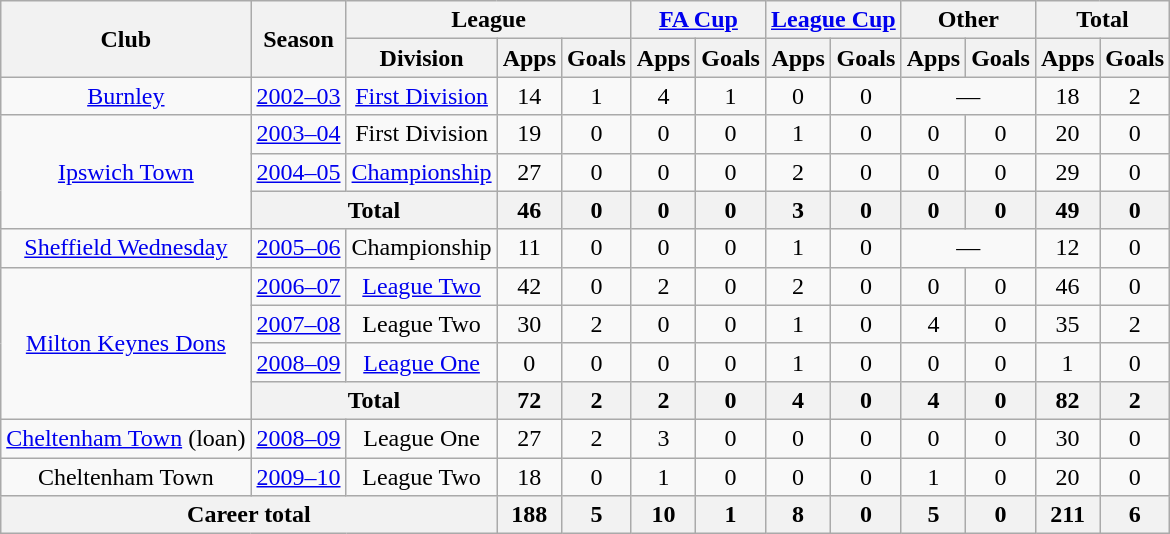<table class="wikitable" style="text-align: center;">
<tr>
<th rowspan="2">Club</th>
<th rowspan="2">Season</th>
<th colspan="3">League</th>
<th colspan="2"><a href='#'>FA Cup</a></th>
<th colspan="2"><a href='#'>League Cup</a></th>
<th colspan="2">Other</th>
<th colspan="3">Total</th>
</tr>
<tr>
<th>Division</th>
<th>Apps</th>
<th>Goals</th>
<th>Apps</th>
<th>Goals</th>
<th>Apps</th>
<th>Goals</th>
<th>Apps</th>
<th>Goals</th>
<th>Apps</th>
<th>Goals</th>
</tr>
<tr>
<td><a href='#'>Burnley</a></td>
<td><a href='#'>2002–03</a></td>
<td><a href='#'>First Division</a></td>
<td>14</td>
<td>1</td>
<td>4</td>
<td>1</td>
<td>0</td>
<td>0</td>
<td colspan="2">—</td>
<td>18</td>
<td>2</td>
</tr>
<tr>
<td rowspan="3"><a href='#'>Ipswich Town</a></td>
<td><a href='#'>2003–04</a></td>
<td>First Division</td>
<td>19</td>
<td>0</td>
<td>0</td>
<td>0</td>
<td>1</td>
<td>0</td>
<td>0</td>
<td>0</td>
<td>20</td>
<td>0</td>
</tr>
<tr>
<td><a href='#'>2004–05</a></td>
<td><a href='#'>Championship</a></td>
<td>27</td>
<td>0</td>
<td>0</td>
<td>0</td>
<td>2</td>
<td>0</td>
<td>0</td>
<td>0</td>
<td>29</td>
<td>0</td>
</tr>
<tr>
<th colspan="2">Total</th>
<th>46</th>
<th>0</th>
<th>0</th>
<th>0</th>
<th>3</th>
<th>0</th>
<th>0</th>
<th>0</th>
<th>49</th>
<th>0</th>
</tr>
<tr>
<td><a href='#'>Sheffield Wednesday</a></td>
<td><a href='#'>2005–06</a></td>
<td>Championship</td>
<td>11</td>
<td>0</td>
<td>0</td>
<td>0</td>
<td>1</td>
<td>0</td>
<td colspan="2">—</td>
<td>12</td>
<td>0</td>
</tr>
<tr>
<td rowspan="4"><a href='#'>Milton Keynes Dons</a></td>
<td><a href='#'>2006–07</a></td>
<td><a href='#'>League Two</a></td>
<td>42</td>
<td>0</td>
<td>2</td>
<td>0</td>
<td>2</td>
<td>0</td>
<td>0</td>
<td>0</td>
<td>46</td>
<td>0</td>
</tr>
<tr>
<td><a href='#'>2007–08</a></td>
<td>League Two</td>
<td>30</td>
<td>2</td>
<td>0</td>
<td>0</td>
<td>1</td>
<td>0</td>
<td>4</td>
<td>0</td>
<td>35</td>
<td>2</td>
</tr>
<tr>
<td><a href='#'>2008–09</a></td>
<td><a href='#'>League One</a></td>
<td>0</td>
<td>0</td>
<td>0</td>
<td>0</td>
<td>1</td>
<td>0</td>
<td>0</td>
<td>0</td>
<td>1</td>
<td>0</td>
</tr>
<tr>
<th colspan="2">Total</th>
<th>72</th>
<th>2</th>
<th>2</th>
<th>0</th>
<th>4</th>
<th>0</th>
<th>4</th>
<th>0</th>
<th>82</th>
<th>2</th>
</tr>
<tr>
<td><a href='#'>Cheltenham Town</a> (loan)</td>
<td><a href='#'>2008–09</a></td>
<td>League One</td>
<td>27</td>
<td>2</td>
<td>3</td>
<td>0</td>
<td>0</td>
<td>0</td>
<td>0</td>
<td>0</td>
<td>30</td>
<td>0</td>
</tr>
<tr>
<td>Cheltenham Town</td>
<td><a href='#'>2009–10</a></td>
<td>League Two</td>
<td>18</td>
<td>0</td>
<td>1</td>
<td>0</td>
<td>0</td>
<td>0</td>
<td>1</td>
<td>0</td>
<td>20</td>
<td>0</td>
</tr>
<tr>
<th colspan="3">Career total</th>
<th>188</th>
<th>5</th>
<th>10</th>
<th>1</th>
<th>8</th>
<th>0</th>
<th>5</th>
<th>0</th>
<th>211</th>
<th>6</th>
</tr>
</table>
